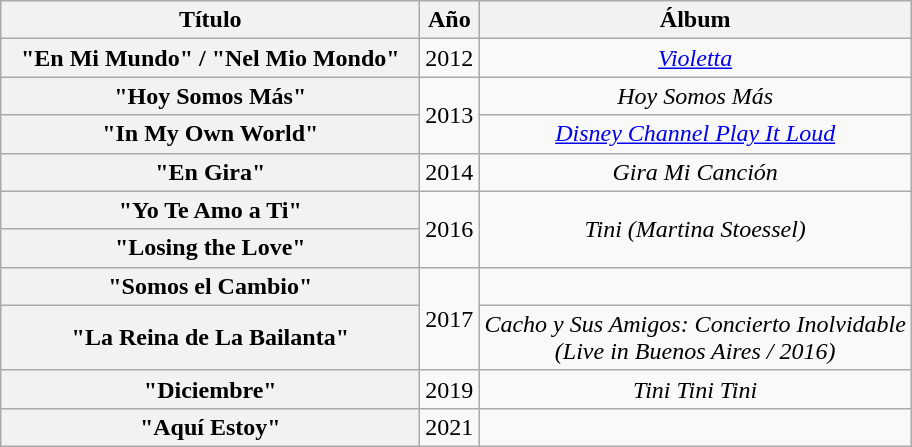<table class="wikitable plainrowheaders" style="text-align:center;">
<tr>
<th scope="col" style="width:17em;">Título</th>
<th scope="col">Año</th>
<th scope="col">Álbum</th>
</tr>
<tr>
<th scope="row">"En Mi Mundo" / "Nel Mio Mondo"</th>
<td>2012</td>
<td><em><a href='#'>Violetta</a></em></td>
</tr>
<tr>
<th scope="row">"Hoy Somos Más"</th>
<td rowspan="2">2013</td>
<td><em>Hoy Somos Más</em></td>
</tr>
<tr>
<th scope="row">"In My Own World"</th>
<td><em><a href='#'>Disney Channel Play It Loud</a></em></td>
</tr>
<tr>
<th scope="row">"En Gira"<br></th>
<td>2014</td>
<td><em>Gira Mi Canción</em></td>
</tr>
<tr>
<th scope="row">"Yo Te Amo a Ti"<br></th>
<td rowspan="2">2016</td>
<td rowspan="2"><em>Tini (Martina Stoessel)</em></td>
</tr>
<tr>
<th scope="row">"Losing the Love"</th>
</tr>
<tr>
<th scope="row">"Somos el Cambio"<br></th>
<td rowspan="2">2017</td>
<td></td>
</tr>
<tr>
<th scope="row">"La Reina de La Bailanta" <br></th>
<td><em>Cacho y Sus Amigos: Concierto Inolvidable<br>(Live in Buenos Aires / 2016)</em></td>
</tr>
<tr>
<th scope="row">"Diciembre"</th>
<td>2019</td>
<td><em>Tini Tini Tini</em></td>
</tr>
<tr>
<th scope="row">"Aquí Estoy"</th>
<td>2021</td>
<td></td>
</tr>
</table>
